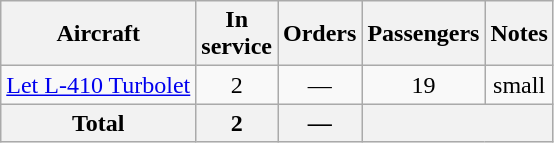<table class="wikitable" style="border-collapse:collapse;text-align:center">
<tr>
<th>Aircraft</th>
<th>In <br> service</th>
<th>Orders</th>
<th>Passengers</th>
<th>Notes</th>
</tr>
<tr>
<td><a href='#'>Let L-410 Turbolet</a></td>
<td>2</td>
<td>—</td>
<td>19</td>
<td>small</td>
</tr>
<tr>
<th>Total</th>
<th>2</th>
<th>—</th>
<th colspan=2></th>
</tr>
</table>
